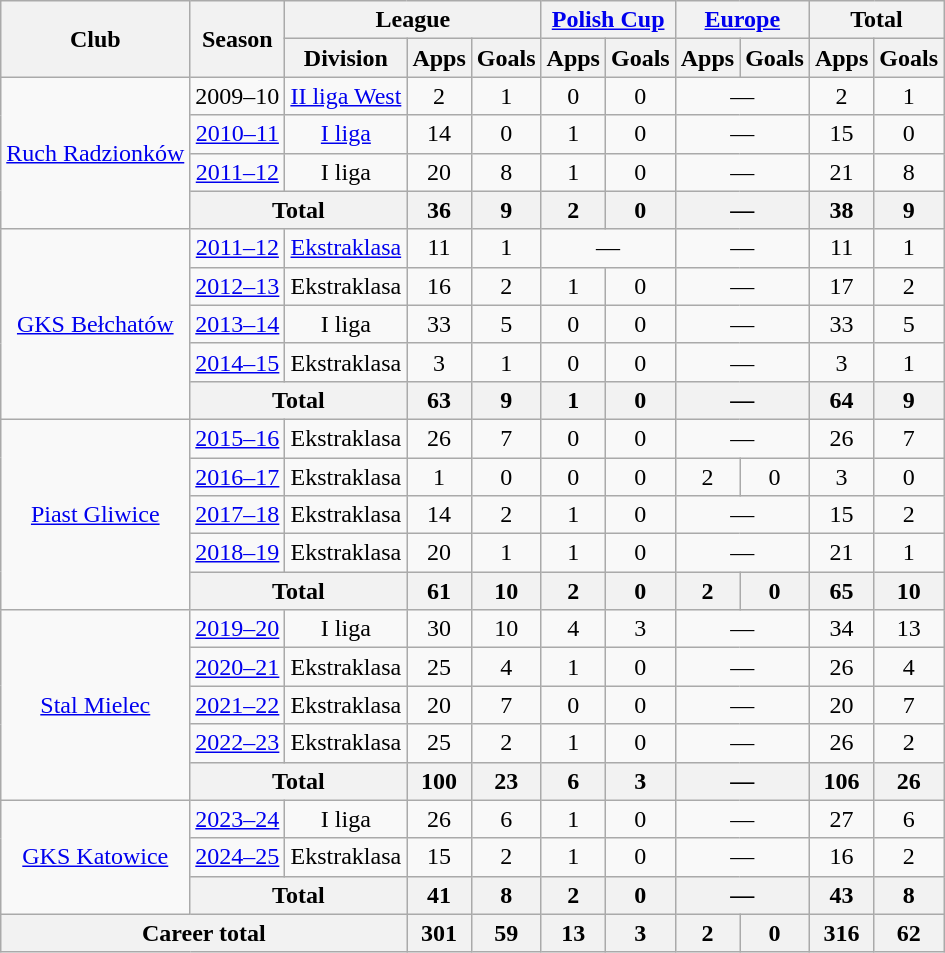<table class="wikitable" style="text-align:center">
<tr>
<th rowspan="2">Club</th>
<th rowspan="2">Season</th>
<th colspan="3">League</th>
<th colspan="2"><a href='#'>Polish Cup</a></th>
<th colspan="2"><a href='#'>Europe</a></th>
<th colspan="2">Total</th>
</tr>
<tr>
<th>Division</th>
<th>Apps</th>
<th>Goals</th>
<th>Apps</th>
<th>Goals</th>
<th>Apps</th>
<th>Goals</th>
<th>Apps</th>
<th>Goals</th>
</tr>
<tr>
<td rowspan="4"><a href='#'>Ruch Radzionków</a></td>
<td>2009–10</td>
<td><a href='#'>II liga West</a></td>
<td>2</td>
<td>1</td>
<td>0</td>
<td>0</td>
<td colspan="2">—</td>
<td>2</td>
<td>1</td>
</tr>
<tr>
<td><a href='#'>2010–11</a></td>
<td><a href='#'>I liga</a></td>
<td>14</td>
<td>0</td>
<td>1</td>
<td>0</td>
<td colspan="2">—</td>
<td>15</td>
<td>0</td>
</tr>
<tr>
<td><a href='#'>2011–12</a></td>
<td>I liga</td>
<td>20</td>
<td>8</td>
<td>1</td>
<td>0</td>
<td colspan="2">—</td>
<td>21</td>
<td>8</td>
</tr>
<tr>
<th colspan="2">Total</th>
<th>36</th>
<th>9</th>
<th>2</th>
<th>0</th>
<th colspan="2">—</th>
<th>38</th>
<th>9</th>
</tr>
<tr>
<td rowspan="5"><a href='#'>GKS Bełchatów</a></td>
<td><a href='#'>2011–12</a></td>
<td><a href='#'>Ekstraklasa</a></td>
<td>11</td>
<td>1</td>
<td colspan="2">—</td>
<td colspan="2">—</td>
<td>11</td>
<td>1</td>
</tr>
<tr>
<td><a href='#'>2012–13</a></td>
<td>Ekstraklasa</td>
<td>16</td>
<td>2</td>
<td>1</td>
<td>0</td>
<td colspan="2">—</td>
<td>17</td>
<td>2</td>
</tr>
<tr>
<td><a href='#'>2013–14</a></td>
<td>I liga</td>
<td>33</td>
<td>5</td>
<td>0</td>
<td>0</td>
<td colspan="2">—</td>
<td>33</td>
<td>5</td>
</tr>
<tr>
<td><a href='#'>2014–15</a></td>
<td>Ekstraklasa</td>
<td>3</td>
<td>1</td>
<td>0</td>
<td>0</td>
<td colspan="2">—</td>
<td>3</td>
<td>1</td>
</tr>
<tr>
<th colspan="2">Total</th>
<th>63</th>
<th>9</th>
<th>1</th>
<th>0</th>
<th colspan="2">—</th>
<th>64</th>
<th>9</th>
</tr>
<tr>
<td rowspan="5"><a href='#'>Piast Gliwice</a></td>
<td><a href='#'>2015–16</a></td>
<td>Ekstraklasa</td>
<td>26</td>
<td>7</td>
<td>0</td>
<td>0</td>
<td colspan="2">—</td>
<td>26</td>
<td>7</td>
</tr>
<tr>
<td><a href='#'>2016–17</a></td>
<td>Ekstraklasa</td>
<td>1</td>
<td>0</td>
<td>0</td>
<td>0</td>
<td>2</td>
<td>0</td>
<td>3</td>
<td>0</td>
</tr>
<tr>
<td><a href='#'>2017–18</a></td>
<td>Ekstraklasa</td>
<td>14</td>
<td>2</td>
<td>1</td>
<td>0</td>
<td colspan="2">—</td>
<td>15</td>
<td>2</td>
</tr>
<tr>
<td><a href='#'>2018–19</a></td>
<td>Ekstraklasa</td>
<td>20</td>
<td>1</td>
<td>1</td>
<td>0</td>
<td colspan="2">—</td>
<td>21</td>
<td>1</td>
</tr>
<tr>
<th colspan="2">Total</th>
<th>61</th>
<th>10</th>
<th>2</th>
<th>0</th>
<th>2</th>
<th>0</th>
<th>65</th>
<th>10</th>
</tr>
<tr>
<td rowspan="5"><a href='#'>Stal Mielec</a></td>
<td><a href='#'>2019–20</a></td>
<td>I liga</td>
<td>30</td>
<td>10</td>
<td>4</td>
<td>3</td>
<td colspan="2">—</td>
<td>34</td>
<td>13</td>
</tr>
<tr>
<td><a href='#'>2020–21</a></td>
<td>Ekstraklasa</td>
<td>25</td>
<td>4</td>
<td>1</td>
<td>0</td>
<td colspan="2">—</td>
<td>26</td>
<td>4</td>
</tr>
<tr>
<td><a href='#'>2021–22</a></td>
<td>Ekstraklasa</td>
<td>20</td>
<td>7</td>
<td>0</td>
<td>0</td>
<td colspan="2">—</td>
<td>20</td>
<td>7</td>
</tr>
<tr>
<td><a href='#'>2022–23</a></td>
<td>Ekstraklasa</td>
<td>25</td>
<td>2</td>
<td>1</td>
<td>0</td>
<td colspan="2">—</td>
<td>26</td>
<td>2</td>
</tr>
<tr>
<th colspan="2">Total</th>
<th>100</th>
<th>23</th>
<th>6</th>
<th>3</th>
<th colspan="2">—</th>
<th>106</th>
<th>26</th>
</tr>
<tr>
<td rowspan="3"><a href='#'>GKS Katowice</a></td>
<td><a href='#'>2023–24</a></td>
<td>I liga</td>
<td>26</td>
<td>6</td>
<td>1</td>
<td>0</td>
<td colspan="2">—</td>
<td>27</td>
<td>6</td>
</tr>
<tr>
<td><a href='#'>2024–25</a></td>
<td>Ekstraklasa</td>
<td>15</td>
<td>2</td>
<td>1</td>
<td>0</td>
<td colspan="2">—</td>
<td>16</td>
<td>2</td>
</tr>
<tr>
<th colspan="2">Total</th>
<th>41</th>
<th>8</th>
<th>2</th>
<th>0</th>
<th colspan="2">—</th>
<th>43</th>
<th>8</th>
</tr>
<tr>
<th colspan="3">Career total</th>
<th>301</th>
<th>59</th>
<th>13</th>
<th>3</th>
<th>2</th>
<th>0</th>
<th>316</th>
<th>62</th>
</tr>
</table>
